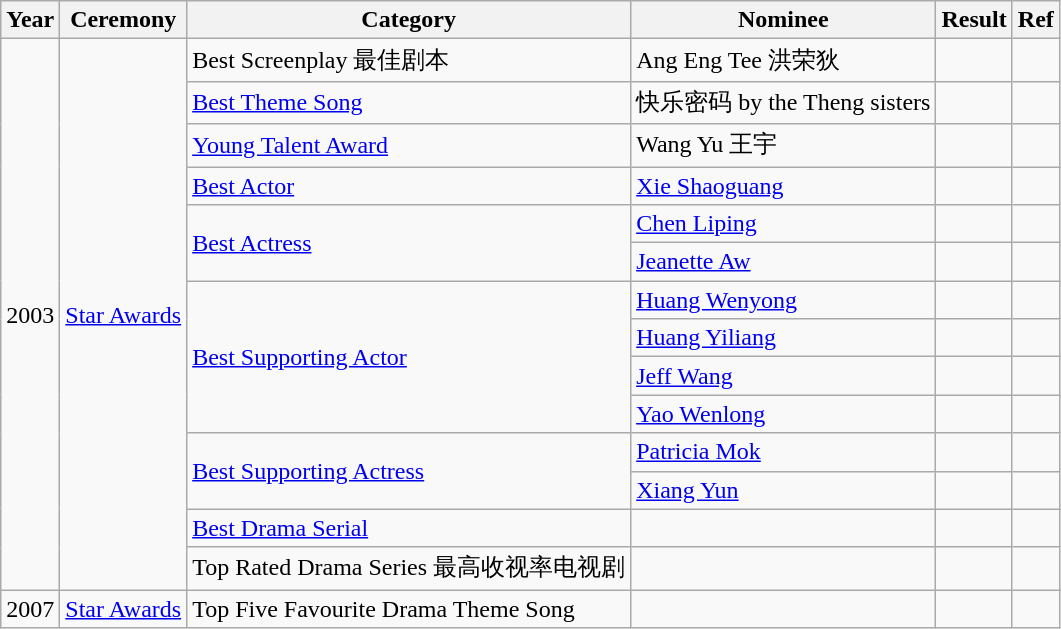<table class="wikitable">
<tr>
<th>Year</th>
<th>Ceremony</th>
<th>Category</th>
<th>Nominee</th>
<th>Result</th>
<th>Ref</th>
</tr>
<tr>
<td rowspan="14">2003</td>
<td rowspan="14"><a href='#'>Star Awards</a></td>
<td>Best Screenplay 最佳剧本</td>
<td>Ang Eng Tee 洪荣狄</td>
<td></td>
<td></td>
</tr>
<tr>
<td><a href='#'>Best Theme Song</a></td>
<td>快乐密码 by the Theng sisters</td>
<td></td>
<td></td>
</tr>
<tr>
<td><a href='#'>Young Talent Award</a></td>
<td>Wang Yu 王宇</td>
<td></td>
<td></td>
</tr>
<tr>
<td><a href='#'>Best Actor</a></td>
<td><a href='#'>Xie Shaoguang</a></td>
<td></td>
<td></td>
</tr>
<tr>
<td rowspan="2"><a href='#'>Best Actress</a></td>
<td><a href='#'>Chen Liping</a></td>
<td></td>
<td></td>
</tr>
<tr>
<td><a href='#'>Jeanette Aw</a></td>
<td></td>
<td></td>
</tr>
<tr>
<td rowspan="4"><a href='#'>Best Supporting Actor</a></td>
<td><a href='#'>Huang Wenyong</a></td>
<td></td>
<td></td>
</tr>
<tr>
<td><a href='#'>Huang Yiliang</a></td>
<td></td>
<td></td>
</tr>
<tr>
<td><a href='#'>Jeff Wang</a></td>
<td></td>
<td></td>
</tr>
<tr>
<td><a href='#'>Yao Wenlong</a></td>
<td></td>
<td></td>
</tr>
<tr>
<td rowspan="2"><a href='#'>Best Supporting Actress</a></td>
<td><a href='#'>Patricia Mok</a></td>
<td></td>
<td></td>
</tr>
<tr>
<td><a href='#'>Xiang Yun</a></td>
<td></td>
<td></td>
</tr>
<tr>
<td><a href='#'>Best Drama Serial</a></td>
<td></td>
<td></td>
<td></td>
</tr>
<tr>
<td>Top Rated Drama Series 最高收视率电视剧</td>
<td></td>
<td></td>
<td></td>
</tr>
<tr>
<td>2007</td>
<td><a href='#'>Star Awards</a></td>
<td>Top Five Favourite Drama Theme Song</td>
<td></td>
<td></td>
<td></td>
</tr>
</table>
